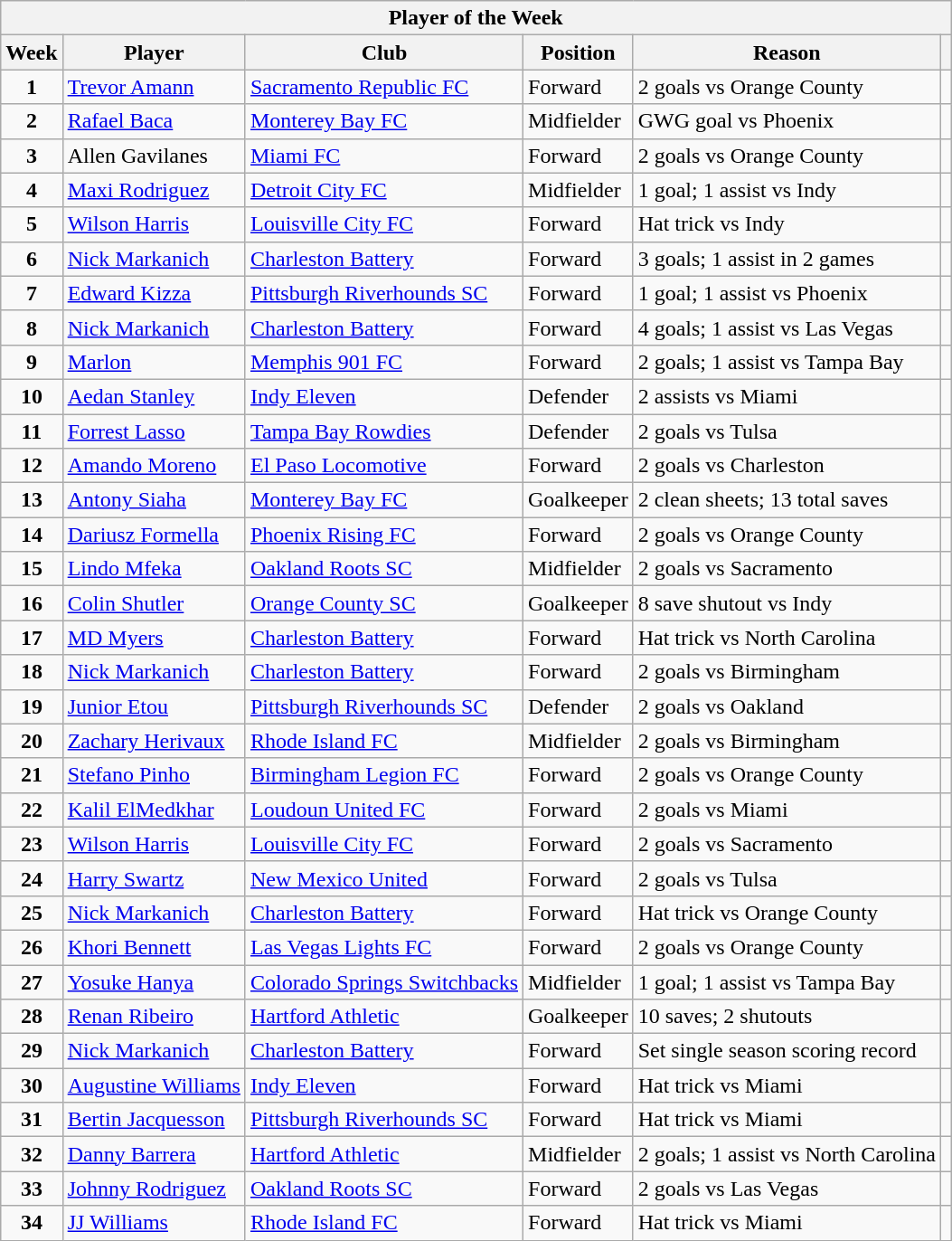<table class="wikitable collapsible collapsed">
<tr>
<th colspan="6">Player of the Week</th>
</tr>
<tr>
<th>Week</th>
<th>Player</th>
<th>Club</th>
<th>Position</th>
<th>Reason</th>
<th></th>
</tr>
<tr>
<td style="text-align: center;"><strong>1</strong></td>
<td> <a href='#'>Trevor Amann</a></td>
<td><a href='#'>Sacramento Republic FC</a></td>
<td>Forward</td>
<td>2 goals vs Orange County</td>
<td style="text-align:center"></td>
</tr>
<tr>
<td style="text-align: center;"><strong>2</strong></td>
<td> <a href='#'>Rafael Baca</a></td>
<td><a href='#'>Monterey Bay FC</a></td>
<td>Midfielder</td>
<td>GWG goal vs Phoenix</td>
<td style="text-align:center"></td>
</tr>
<tr>
<td style="text-align: center;"><strong>3</strong></td>
<td> Allen Gavilanes</td>
<td><a href='#'>Miami FC</a></td>
<td>Forward</td>
<td>2 goals vs Orange County</td>
<td style="text-align:center"></td>
</tr>
<tr>
<td style="text-align: center;"><strong>4</strong></td>
<td> <a href='#'>Maxi Rodriguez</a></td>
<td><a href='#'>Detroit City FC</a></td>
<td>Midfielder</td>
<td>1 goal; 1 assist vs Indy</td>
<td style="text-align:center"></td>
</tr>
<tr>
<td style="text-align: center;"><strong>5</strong></td>
<td> <a href='#'>Wilson Harris</a></td>
<td><a href='#'>Louisville City FC</a></td>
<td>Forward</td>
<td>Hat trick vs Indy</td>
<td style="text-align:center"></td>
</tr>
<tr>
<td style="text-align: center;"><strong>6</strong></td>
<td> <a href='#'>Nick Markanich</a></td>
<td><a href='#'>Charleston Battery</a></td>
<td>Forward</td>
<td>3 goals; 1 assist in 2 games</td>
<td style="text-align:center"></td>
</tr>
<tr>
<td style="text-align: center;"><strong>7</strong></td>
<td> <a href='#'>Edward Kizza</a></td>
<td><a href='#'>Pittsburgh Riverhounds SC</a></td>
<td>Forward</td>
<td>1 goal; 1 assist vs Phoenix</td>
<td style="text-align:center"></td>
</tr>
<tr>
<td style="text-align: center;"><strong>8</strong></td>
<td> <a href='#'>Nick Markanich</a></td>
<td><a href='#'>Charleston Battery</a></td>
<td>Forward</td>
<td>4 goals; 1 assist vs Las Vegas</td>
<td style="text-align:center"></td>
</tr>
<tr>
<td style="text-align: center;"><strong>9</strong></td>
<td> <a href='#'>Marlon</a></td>
<td><a href='#'>Memphis 901 FC</a></td>
<td>Forward</td>
<td>2 goals; 1 assist vs Tampa Bay</td>
<td style="text-align:center"></td>
</tr>
<tr>
<td style="text-align: center;"><strong>10</strong></td>
<td> <a href='#'>Aedan Stanley</a></td>
<td><a href='#'>Indy Eleven</a></td>
<td>Defender</td>
<td>2 assists vs Miami</td>
<td style="text-align:center"></td>
</tr>
<tr>
<td style="text-align: center;"><strong>11</strong></td>
<td> <a href='#'>Forrest Lasso</a></td>
<td><a href='#'>Tampa Bay Rowdies</a></td>
<td>Defender</td>
<td>2 goals vs Tulsa</td>
<td style="text-align:center"></td>
</tr>
<tr>
<td style="text-align: center;"><strong>12</strong></td>
<td> <a href='#'>Amando Moreno</a></td>
<td><a href='#'>El Paso Locomotive</a></td>
<td>Forward</td>
<td>2 goals vs Charleston</td>
<td style="text-align:center"></td>
</tr>
<tr>
<td style="text-align: center;"><strong>13</strong></td>
<td> <a href='#'>Antony Siaha</a></td>
<td><a href='#'>Monterey Bay FC</a></td>
<td>Goalkeeper</td>
<td>2 clean sheets; 13 total saves</td>
<td style="text-align:center"></td>
</tr>
<tr>
<td style="text-align: center;"><strong>14</strong></td>
<td> <a href='#'>Dariusz Formella</a></td>
<td><a href='#'>Phoenix Rising FC</a></td>
<td>Forward</td>
<td>2 goals vs Orange County</td>
<td style="text-align:center"></td>
</tr>
<tr>
<td style="text-align: center;"><strong>15</strong></td>
<td> <a href='#'>Lindo Mfeka</a></td>
<td><a href='#'>Oakland Roots SC</a></td>
<td>Midfielder</td>
<td>2 goals vs Sacramento</td>
<td style="text-align:center"></td>
</tr>
<tr>
<td style="text-align: center;"><strong>16</strong></td>
<td> <a href='#'>Colin Shutler</a></td>
<td><a href='#'>Orange County SC</a></td>
<td>Goalkeeper</td>
<td>8 save shutout vs Indy</td>
<td style="text-align:center"></td>
</tr>
<tr>
<td style="text-align: center;"><strong>17</strong></td>
<td> <a href='#'>MD Myers</a></td>
<td><a href='#'>Charleston Battery</a></td>
<td>Forward</td>
<td>Hat trick vs North Carolina</td>
<td style="text-align:center"></td>
</tr>
<tr>
<td style="text-align: center;"><strong>18</strong></td>
<td> <a href='#'>Nick Markanich</a></td>
<td><a href='#'>Charleston Battery</a></td>
<td>Forward</td>
<td>2 goals vs Birmingham</td>
<td style="text-align:center"></td>
</tr>
<tr>
<td style="text-align: center;"><strong>19</strong></td>
<td> <a href='#'>Junior Etou</a></td>
<td><a href='#'>Pittsburgh Riverhounds SC</a></td>
<td>Defender</td>
<td>2 goals vs Oakland</td>
<td style="text-align:center"></td>
</tr>
<tr>
<td style="text-align: center;"><strong>20</strong></td>
<td> <a href='#'>Zachary Herivaux</a></td>
<td><a href='#'>Rhode Island FC</a></td>
<td>Midfielder</td>
<td>2 goals vs Birmingham</td>
<td style="text-align:center"></td>
</tr>
<tr>
<td style="text-align: center;"><strong>21</strong></td>
<td> <a href='#'>Stefano Pinho</a></td>
<td><a href='#'>Birmingham Legion FC</a></td>
<td>Forward</td>
<td>2 goals vs Orange County</td>
<td style="text-align:center"></td>
</tr>
<tr>
<td style="text-align: center;"><strong>22</strong></td>
<td> <a href='#'>Kalil ElMedkhar</a></td>
<td><a href='#'>Loudoun United FC</a></td>
<td>Forward</td>
<td>2 goals vs Miami</td>
<td style="text-align:center"></td>
</tr>
<tr>
<td style="text-align: center;"><strong>23</strong></td>
<td> <a href='#'>Wilson Harris</a></td>
<td><a href='#'>Louisville City FC</a></td>
<td>Forward</td>
<td>2 goals vs Sacramento</td>
<td style="text-align:center"></td>
</tr>
<tr>
<td style="text-align: center;"><strong>24</strong></td>
<td> <a href='#'>Harry Swartz</a></td>
<td><a href='#'>New Mexico United</a></td>
<td>Forward</td>
<td>2 goals vs Tulsa</td>
<td style="text-align:center"></td>
</tr>
<tr>
<td style="text-align: center;"><strong>25</strong></td>
<td> <a href='#'>Nick Markanich</a></td>
<td><a href='#'>Charleston Battery</a></td>
<td>Forward</td>
<td>Hat trick vs Orange County</td>
<td style="text-align:center"></td>
</tr>
<tr>
<td style="text-align: center;"><strong>26</strong></td>
<td> <a href='#'>Khori Bennett</a></td>
<td><a href='#'>Las Vegas Lights FC</a></td>
<td>Forward</td>
<td>2 goals vs Orange County</td>
<td style="text-align:center"></td>
</tr>
<tr>
<td style="text-align: center;"><strong>27</strong></td>
<td> <a href='#'>Yosuke Hanya</a></td>
<td><a href='#'>Colorado Springs Switchbacks</a></td>
<td>Midfielder</td>
<td>1 goal; 1 assist vs Tampa Bay</td>
<td style="text-align:center"></td>
</tr>
<tr>
<td style="text-align: center;"><strong>28</strong></td>
<td> <a href='#'>Renan Ribeiro</a></td>
<td><a href='#'>Hartford Athletic</a></td>
<td>Goalkeeper</td>
<td>10 saves; 2 shutouts</td>
<td style="text-align:center"></td>
</tr>
<tr>
<td style="text-align: center;"><strong>29</strong></td>
<td> <a href='#'>Nick Markanich</a></td>
<td><a href='#'>Charleston Battery</a></td>
<td>Forward</td>
<td>Set single season scoring record</td>
<td style="text-align:center"></td>
</tr>
<tr>
<td style="text-align: center;"><strong>30</strong></td>
<td> <a href='#'>Augustine Williams</a></td>
<td><a href='#'>Indy Eleven</a></td>
<td>Forward</td>
<td>Hat trick vs Miami</td>
<td style="text-align:center"></td>
</tr>
<tr>
<td style="text-align: center;"><strong>31</strong></td>
<td> <a href='#'>Bertin Jacquesson</a></td>
<td><a href='#'>Pittsburgh Riverhounds SC</a></td>
<td>Forward</td>
<td>Hat trick vs Miami</td>
<td style="text-align:center"></td>
</tr>
<tr>
<td style="text-align: center;"><strong>32</strong></td>
<td> <a href='#'>Danny Barrera</a></td>
<td><a href='#'>Hartford Athletic</a></td>
<td>Midfielder</td>
<td>2 goals; 1 assist vs North Carolina</td>
<td style="text-align:center"></td>
</tr>
<tr>
<td style="text-align: center;"><strong>33</strong></td>
<td> <a href='#'>Johnny Rodriguez</a></td>
<td><a href='#'>Oakland Roots SC</a></td>
<td>Forward</td>
<td>2 goals vs Las Vegas</td>
<td style="text-align:center"></td>
</tr>
<tr>
<td style="text-align: center;"><strong>34</strong></td>
<td> <a href='#'>JJ Williams</a></td>
<td><a href='#'>Rhode Island FC</a></td>
<td>Forward</td>
<td>Hat trick vs Miami</td>
<td style="text-align:center"></td>
</tr>
</table>
